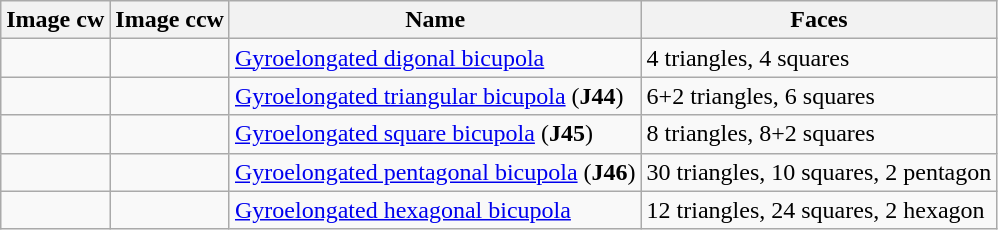<table class="wikitable">
<tr>
<th>Image cw</th>
<th>Image ccw</th>
<th>Name</th>
<th>Faces</th>
</tr>
<tr>
<td></td>
<td></td>
<td><a href='#'>Gyroelongated digonal bicupola</a></td>
<td>4 triangles, 4 squares</td>
</tr>
<tr>
<td></td>
<td></td>
<td><a href='#'>Gyroelongated triangular bicupola</a> (<strong>J44</strong>)</td>
<td>6+2 triangles, 6 squares</td>
</tr>
<tr>
<td></td>
<td></td>
<td><a href='#'>Gyroelongated square bicupola</a> (<strong>J45</strong>)</td>
<td>8 triangles, 8+2 squares</td>
</tr>
<tr>
<td></td>
<td></td>
<td><a href='#'>Gyroelongated pentagonal bicupola</a> (<strong>J46</strong>)</td>
<td>30 triangles, 10 squares, 2 pentagon</td>
</tr>
<tr>
<td></td>
<td></td>
<td><a href='#'>Gyroelongated hexagonal bicupola</a></td>
<td>12 triangles, 24 squares, 2 hexagon</td>
</tr>
</table>
